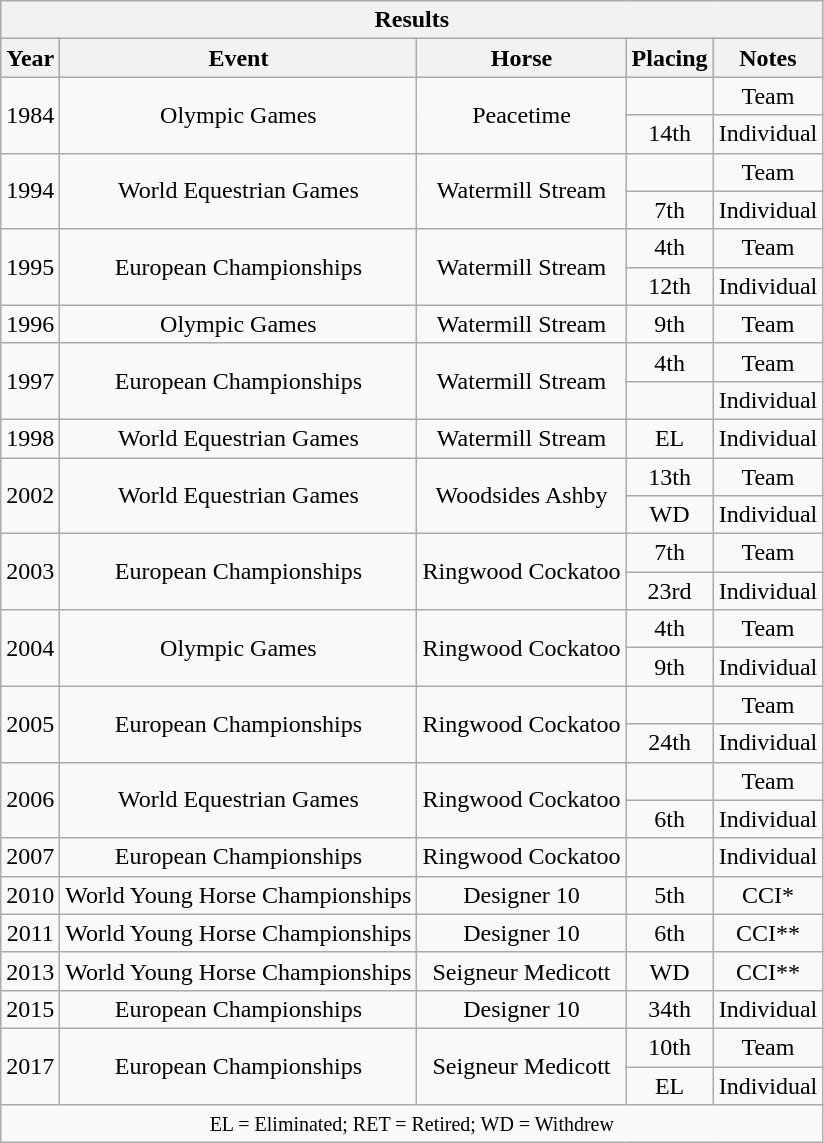<table class="wikitable" style="text-align:center">
<tr>
<th colspan="11" align="center"><strong>Results</strong></th>
</tr>
<tr>
<th>Year</th>
<th>Event</th>
<th>Horse</th>
<th>Placing</th>
<th>Notes</th>
</tr>
<tr>
<td rowspan="2">1984</td>
<td rowspan="2">Olympic Games</td>
<td rowspan="2">Peacetime</td>
<td></td>
<td>Team</td>
</tr>
<tr>
<td>14th</td>
<td>Individual</td>
</tr>
<tr>
<td rowspan="2">1994</td>
<td rowspan="2">World Equestrian Games</td>
<td rowspan="2">Watermill Stream</td>
<td></td>
<td>Team</td>
</tr>
<tr>
<td>7th</td>
<td>Individual</td>
</tr>
<tr>
<td rowspan="2">1995</td>
<td rowspan="2">European Championships</td>
<td rowspan="2">Watermill Stream</td>
<td>4th</td>
<td>Team</td>
</tr>
<tr>
<td>12th</td>
<td>Individual</td>
</tr>
<tr>
<td>1996</td>
<td>Olympic Games</td>
<td>Watermill Stream</td>
<td>9th</td>
<td>Team</td>
</tr>
<tr>
<td rowspan="2">1997</td>
<td rowspan="2">European Championships</td>
<td rowspan="2">Watermill Stream</td>
<td>4th</td>
<td>Team</td>
</tr>
<tr>
<td></td>
<td>Individual</td>
</tr>
<tr>
<td>1998</td>
<td>World Equestrian Games</td>
<td>Watermill Stream</td>
<td>EL</td>
<td>Individual</td>
</tr>
<tr>
<td rowspan="2">2002</td>
<td rowspan="2">World Equestrian Games</td>
<td rowspan="2">Woodsides Ashby</td>
<td>13th</td>
<td>Team</td>
</tr>
<tr>
<td>WD</td>
<td>Individual</td>
</tr>
<tr>
<td rowspan="2">2003</td>
<td rowspan="2">European Championships</td>
<td rowspan="2">Ringwood Cockatoo</td>
<td>7th</td>
<td>Team</td>
</tr>
<tr>
<td>23rd</td>
<td>Individual</td>
</tr>
<tr>
<td rowspan="2">2004</td>
<td rowspan="2">Olympic Games</td>
<td rowspan="2">Ringwood Cockatoo</td>
<td>4th</td>
<td>Team</td>
</tr>
<tr>
<td>9th</td>
<td>Individual</td>
</tr>
<tr>
<td rowspan="2">2005</td>
<td rowspan="2">European Championships</td>
<td rowspan="2">Ringwood Cockatoo</td>
<td></td>
<td>Team</td>
</tr>
<tr>
<td>24th</td>
<td>Individual</td>
</tr>
<tr>
<td rowspan="2">2006</td>
<td rowspan="2">World Equestrian Games</td>
<td rowspan="2">Ringwood Cockatoo</td>
<td></td>
<td>Team</td>
</tr>
<tr>
<td>6th</td>
<td>Individual</td>
</tr>
<tr>
<td>2007</td>
<td>European Championships</td>
<td>Ringwood Cockatoo</td>
<td></td>
<td>Individual</td>
</tr>
<tr>
<td>2010</td>
<td>World Young Horse Championships</td>
<td>Designer 10</td>
<td>5th</td>
<td>CCI*</td>
</tr>
<tr>
<td>2011</td>
<td>World Young Horse Championships</td>
<td>Designer 10</td>
<td>6th</td>
<td>CCI**</td>
</tr>
<tr>
<td>2013</td>
<td>World Young Horse Championships</td>
<td>Seigneur Medicott</td>
<td>WD</td>
<td>CCI**</td>
</tr>
<tr>
<td>2015</td>
<td>European Championships</td>
<td>Designer 10</td>
<td>34th</td>
<td>Individual</td>
</tr>
<tr>
<td rowspan="2">2017</td>
<td rowspan="2">European Championships</td>
<td rowspan="2">Seigneur Medicott</td>
<td>10th</td>
<td>Team</td>
</tr>
<tr>
<td>EL</td>
<td>Individual</td>
</tr>
<tr>
<td colspan="11" align="center"><small> EL = Eliminated; RET = Retired; WD = Withdrew </small></td>
</tr>
</table>
